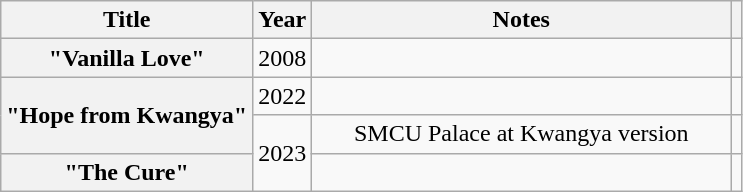<table class="wikitable plainrowheaders" style="text-align:center;">
<tr>
<th scope="col">Title</th>
<th scope="col">Year</th>
<th scope="col" style="width:17em;">Notes</th>
<th scope="col"></th>
</tr>
<tr>
<th scope="row">"Vanilla Love"<br></th>
<td>2008</td>
<td></td>
<td></td>
</tr>
<tr>
<th scope="row" rowspan="2">"Hope from Kwangya"<br></th>
<td>2022</td>
<td></td>
<td></td>
</tr>
<tr>
<td rowspan="2">2023</td>
<td>SMCU Palace at Kwangya version</td>
<td></td>
</tr>
<tr>
<th scope="row">"The Cure"<br></th>
<td></td>
<td></td>
</tr>
</table>
